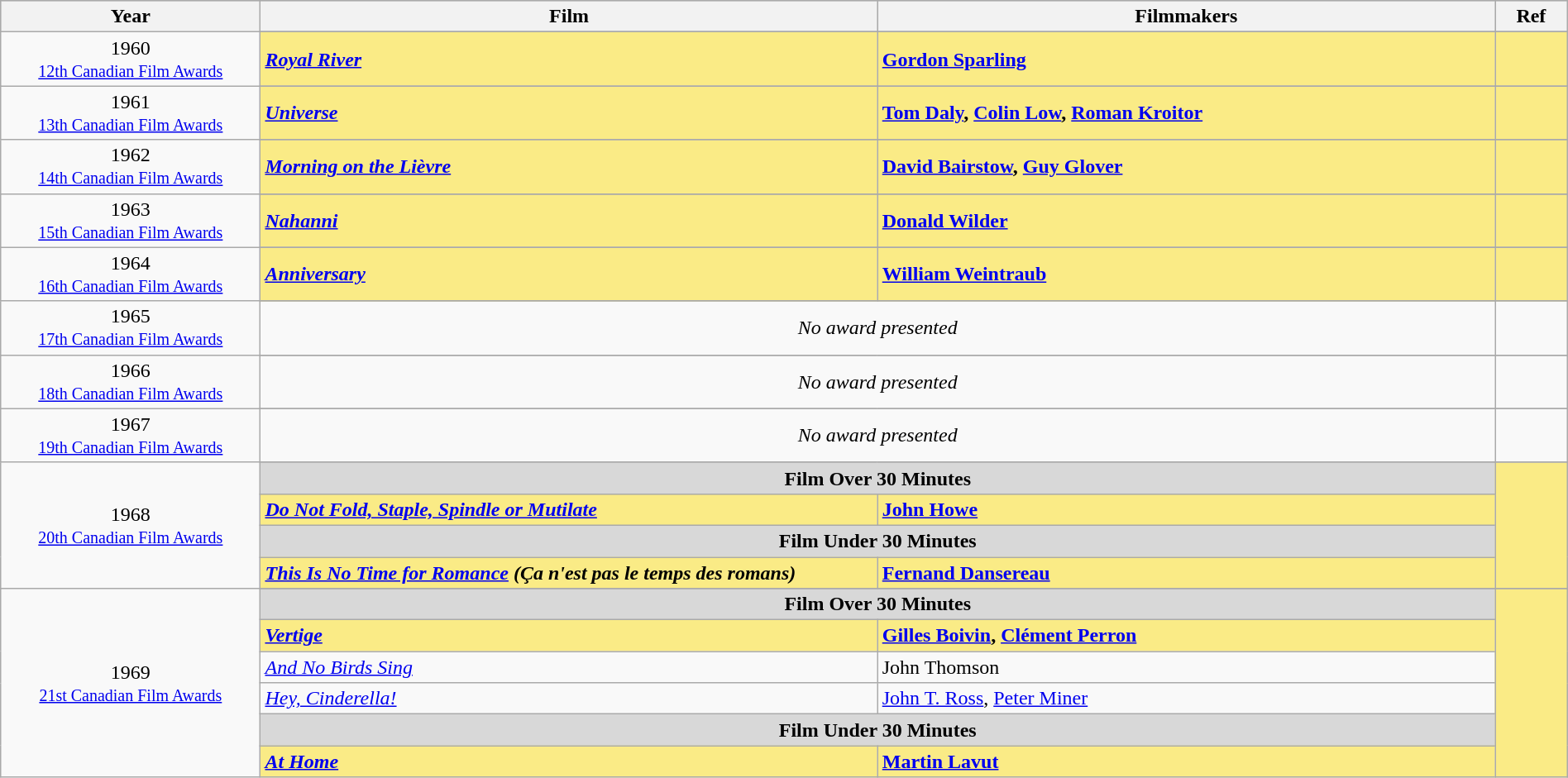<table class="wikitable" style="width:100%;">
<tr style="background:#bebebe;">
<th style="width:8%;">Year</th>
<th style="width:19%;">Film</th>
<th style="width:19%;">Filmmakers</th>
<th style="width:2%;">Ref</th>
</tr>
<tr>
<td rowspan=2 align="center">1960 <br> <small><a href='#'>12th Canadian Film Awards</a></small></td>
</tr>
<tr style="background:#FAEB86;">
<td><strong><em><a href='#'>Royal River</a></em></strong></td>
<td><strong><a href='#'>Gordon Sparling</a></strong></td>
<td></td>
</tr>
<tr>
<td rowspan=2 align="center">1961 <br> <small><a href='#'>13th Canadian Film Awards</a></small></td>
</tr>
<tr style="background:#FAEB86;">
<td><strong><em><a href='#'>Universe</a></em></strong></td>
<td><strong><a href='#'>Tom Daly</a>, <a href='#'>Colin Low</a>, <a href='#'>Roman Kroitor</a></strong></td>
<td></td>
</tr>
<tr>
<td rowspan=2 align="center">1962 <br> <small><a href='#'>14th Canadian Film Awards</a></small></td>
</tr>
<tr style="background:#FAEB86;">
<td><strong><em><a href='#'>Morning on the Lièvre</a></em></strong></td>
<td><strong><a href='#'>David Bairstow</a>, <a href='#'>Guy Glover</a></strong></td>
<td></td>
</tr>
<tr>
<td rowspan=2 align="center">1963 <br> <small><a href='#'>15th Canadian Film Awards</a></small></td>
</tr>
<tr style="background:#FAEB86;">
<td><strong><em><a href='#'>Nahanni</a></em></strong></td>
<td><strong><a href='#'>Donald Wilder</a></strong></td>
<td></td>
</tr>
<tr>
<td rowspan=2 align="center">1964 <br> <small><a href='#'>16th Canadian Film Awards</a></small></td>
</tr>
<tr style="background:#FAEB86;">
<td><strong><em><a href='#'>Anniversary</a></em></strong></td>
<td><strong><a href='#'>William Weintraub</a></strong></td>
<td></td>
</tr>
<tr>
<td rowspan=2 align="center">1965 <br> <small><a href='#'>17th Canadian Film Awards</a></small></td>
</tr>
<tr>
<td colspan=2 align=center><em>No award presented</em></td>
<td></td>
</tr>
<tr>
<td rowspan=2 align="center">1966 <br> <small><a href='#'>18th Canadian Film Awards</a></small></td>
</tr>
<tr>
<td colspan=2 align=center><em>No award presented</em></td>
<td></td>
</tr>
<tr>
<td rowspan=2 align="center">1967 <br> <small><a href='#'>19th Canadian Film Awards</a></small></td>
</tr>
<tr>
<td colspan=2 align=center><em>No award presented</em></td>
<td></td>
</tr>
<tr>
<td rowspan=5 align="center">1968 <br> <small><a href='#'>20th Canadian Film Awards</a></small></td>
</tr>
<tr>
<td colspan=2 align=center style="background:#D8D8D8;"><strong>Film Over 30 Minutes</strong></td>
<td style="background:#FAEB86;" rowspan=4></td>
</tr>
<tr style="background:#FAEB86;">
<td><strong><em><a href='#'>Do Not Fold, Staple, Spindle or Mutilate</a></em></strong></td>
<td><strong><a href='#'>John Howe</a></strong></td>
</tr>
<tr>
<td colspan=2 align=center style="background:#D8D8D8;"><strong>Film Under 30 Minutes</strong></td>
</tr>
<tr style="background:#FAEB86;">
<td><strong><em><a href='#'>This Is No Time for Romance</a> (Ça n'est pas le temps des romans)</em></strong></td>
<td><strong><a href='#'>Fernand Dansereau</a></strong></td>
</tr>
<tr>
<td rowspan=7 align="center">1969 <br> <small><a href='#'>21st Canadian Film Awards</a></small></td>
</tr>
<tr>
<td colspan=2 align=center style="background:#D8D8D8;"><strong>Film Over 30 Minutes</strong></td>
<td style="background:#FAEB86;" rowspan=6></td>
</tr>
<tr style="background:#FAEB86;">
<td><strong><em><a href='#'>Vertige</a></em></strong></td>
<td><strong><a href='#'>Gilles Boivin</a>, <a href='#'>Clément Perron</a></strong></td>
</tr>
<tr>
<td><em><a href='#'>And No Birds Sing</a></em></td>
<td>John Thomson</td>
</tr>
<tr>
<td><em><a href='#'>Hey, Cinderella!</a></em></td>
<td><a href='#'>John T. Ross</a>, <a href='#'>Peter Miner</a></td>
</tr>
<tr>
<td colspan=2 align=center style="background:#D8D8D8;"><strong>Film Under 30 Minutes</strong></td>
</tr>
<tr style="background:#FAEB86;">
<td><strong><em><a href='#'>At Home</a></em></strong></td>
<td><strong><a href='#'>Martin Lavut</a></strong></td>
</tr>
</table>
